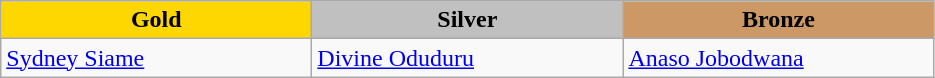<table class="wikitable" style="text-align:left">
<tr align="center">
<td width=200 bgcolor=gold><strong>Gold</strong></td>
<td width=200 bgcolor=silver><strong>Silver</strong></td>
<td width=200 bgcolor=CC9966><strong>Bronze</strong></td>
</tr>
<tr>
<td><a href='#'>Sydney Siame</a><br></td>
<td><a href='#'>Divine Oduduru</a><br></td>
<td><a href='#'>Anaso Jobodwana</a><br></td>
</tr>
</table>
